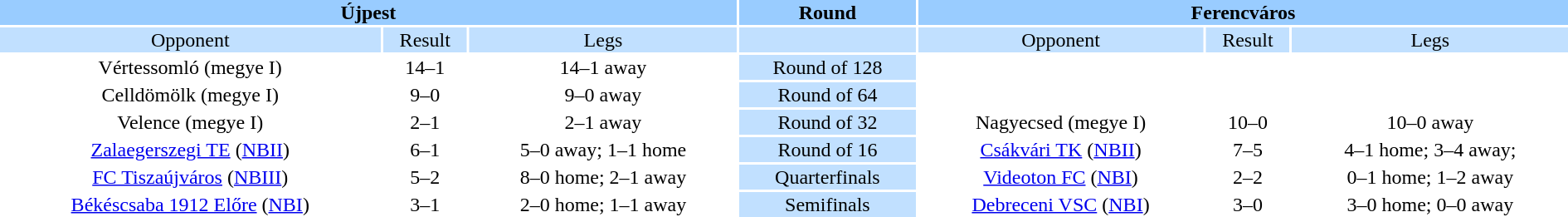<table width="100%" style="text-align:center">
<tr valign=top bgcolor=#99ccff>
<th colspan=3 style="width:1*">Újpest</th>
<th><strong>Round</strong></th>
<th colspan=3 style="width:1*">Ferencváros</th>
</tr>
<tr valign=top bgcolor=#c1e0ff>
<td>Opponent</td>
<td>Result</td>
<td>Legs</td>
<td bgcolor=#c1e0ff></td>
<td>Opponent</td>
<td>Result</td>
<td>Legs</td>
</tr>
<tr>
<td>Vértessomló (megye I)</td>
<td>14–1</td>
<td>14–1 away</td>
<td bgcolor=#c1e0ff>Round of 128</td>
<td></td>
<td></td>
<td></td>
</tr>
<tr>
<td>Celldömölk (megye I)</td>
<td>9–0</td>
<td>9–0 away</td>
<td bgcolor=#c1e0ff>Round of 64</td>
<td></td>
<td></td>
<td></td>
</tr>
<tr>
<td>Velence (megye I)</td>
<td>2–1</td>
<td>2–1 away</td>
<td bgcolor=#c1e0ff>Round of 32</td>
<td>Nagyecsed (megye I)</td>
<td>10–0</td>
<td>10–0 away</td>
</tr>
<tr>
<td><a href='#'>Zalaegerszegi TE</a> (<a href='#'>NBII</a>)</td>
<td>6–1</td>
<td>5–0 away; 1–1 home</td>
<td bgcolor=#c1e0ff>Round of 16</td>
<td><a href='#'>Csákvári TK</a> (<a href='#'>NBII</a>)</td>
<td>7–5</td>
<td>4–1 home; 3–4 away;</td>
</tr>
<tr>
<td><a href='#'>FC Tiszaújváros</a> (<a href='#'>NBIII</a>)</td>
<td>5–2</td>
<td>8–0 home; 2–1 away</td>
<td bgcolor=#c1e0ff>Quarterfinals</td>
<td><a href='#'>Videoton FC</a> (<a href='#'>NBI</a>)</td>
<td>2–2</td>
<td>0–1 home; 1–2 away</td>
</tr>
<tr>
<td><a href='#'>Békéscsaba 1912 Előre</a> (<a href='#'>NBI</a>)</td>
<td>3–1</td>
<td>2–0 home; 1–1 away</td>
<td bgcolor=#c1e0ff>Semifinals</td>
<td><a href='#'>Debreceni VSC</a> (<a href='#'>NBI</a>)</td>
<td>3–0</td>
<td>3–0 home; 0–0 away</td>
</tr>
</table>
